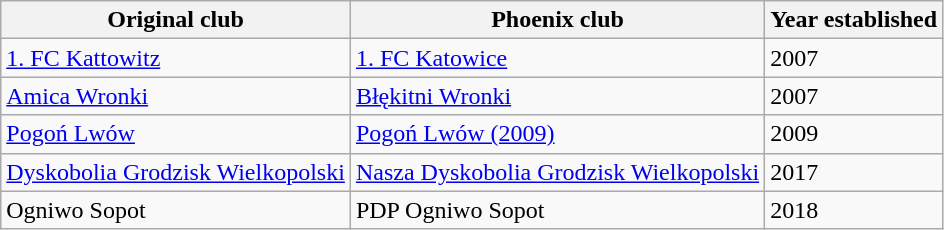<table class="wikitable">
<tr>
<th>Original club</th>
<th>Phoenix club</th>
<th>Year established</th>
</tr>
<tr>
<td><a href='#'>1. FC Kattowitz</a></td>
<td><a href='#'>1. FC Katowice</a></td>
<td>2007</td>
</tr>
<tr>
<td><a href='#'>Amica Wronki</a></td>
<td><a href='#'>Błękitni Wronki</a></td>
<td>2007</td>
</tr>
<tr>
<td><a href='#'>Pogoń Lwów</a></td>
<td><a href='#'>Pogoń Lwów (2009)</a></td>
<td>2009</td>
</tr>
<tr>
<td><a href='#'>Dyskobolia Grodzisk Wielkopolski</a></td>
<td><a href='#'>Nasza Dyskobolia Grodzisk Wielkopolski</a></td>
<td>2017</td>
</tr>
<tr>
<td>Ogniwo Sopot</td>
<td>PDP Ogniwo Sopot</td>
<td>2018</td>
</tr>
</table>
